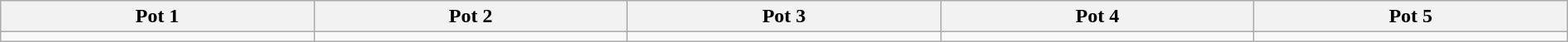<table class="wikitable" style="width:100%;">
<tr>
<th width=18%>Pot 1</th>
<th width=18%>Pot 2</th>
<th width=18%>Pot 3</th>
<th width=18%>Pot 4</th>
<th width=18%>Pot 5</th>
</tr>
<tr>
<td valign=top></td>
<td valign=top></td>
<td valign=top></td>
<td valign=top></td>
<td valign=top></td>
</tr>
</table>
